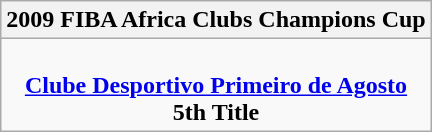<table class=wikitable style="text-align:center; margin:auto">
<tr>
<th>2009 FIBA Africa Clubs Champions Cup</th>
</tr>
<tr>
<td><br><strong><a href='#'>Clube Desportivo Primeiro de Agosto</a></strong><br><strong>5th Title</strong></td>
</tr>
</table>
